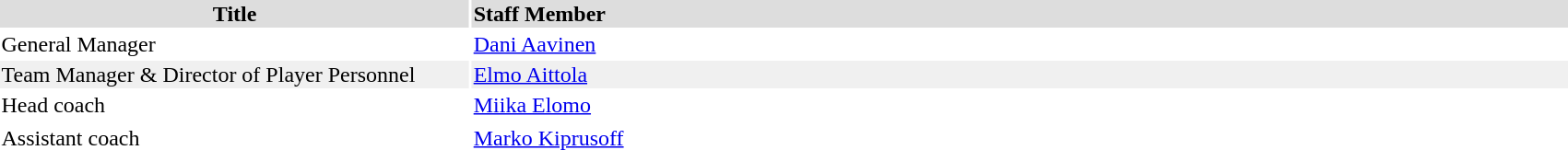<table width=90% h=90%>
<tr>
<th colspan=7></th>
</tr>
<tr bgcolor="#dddddd">
<th width=30%>Title</th>
<td align=left!!width=75%><strong>Staff Member</strong></td>
</tr>
<tr>
<td>General Manager</td>
<td><a href='#'>Dani Aavinen</a></td>
</tr>
<tr bgcolor="#f0f0f0">
<td>Team Manager & Director of Player Personnel</td>
<td><a href='#'>Elmo Aittola</a></td>
</tr>
<tr>
<td>Head coach</td>
<td><a href='#'>Miika Elomo</a></td>
</tr>
<tr bgcolor="#f0f0f0">
</tr>
<tr>
<td>Assistant coach</td>
<td><a href='#'>Marko Kiprusoff</a></td>
</tr>
</table>
